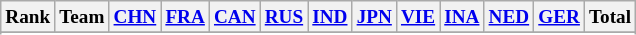<table class="wikitable" style="font-size:80%; text-align:center">
<tr>
<th>Rank</th>
<th>Team</th>
<th><a href='#'>CHN</a></th>
<th><a href='#'>FRA</a></th>
<th><a href='#'>CAN</a></th>
<th><a href='#'>RUS</a></th>
<th><a href='#'>IND</a></th>
<th><a href='#'>JPN</a></th>
<th><a href='#'>VIE</a></th>
<th><a href='#'>INA</a></th>
<th><a href='#'>NED</a></th>
<th><a href='#'>GER</a></th>
<th>Total</th>
</tr>
<tr>
</tr>
<tr>
</tr>
<tr>
</tr>
<tr>
</tr>
<tr>
</tr>
<tr>
</tr>
<tr>
</tr>
<tr>
</tr>
<tr>
</tr>
<tr>
</tr>
<tr>
</tr>
<tr>
</tr>
<tr>
</tr>
<tr>
</tr>
<tr>
</tr>
<tr>
</tr>
</table>
